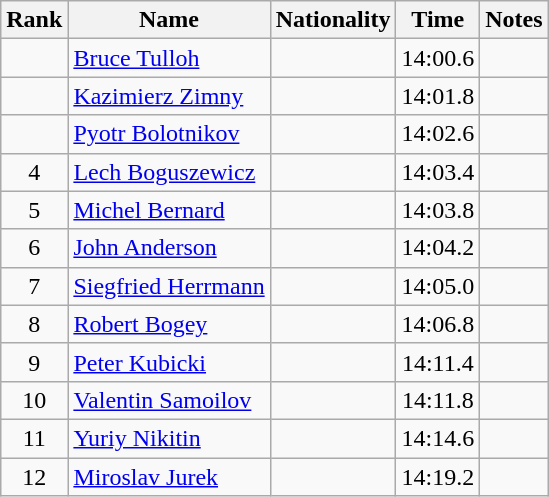<table class="wikitable sortable" style="text-align:center">
<tr>
<th>Rank</th>
<th>Name</th>
<th>Nationality</th>
<th>Time</th>
<th>Notes</th>
</tr>
<tr>
<td></td>
<td align=left><a href='#'>Bruce Tulloh</a></td>
<td align=left></td>
<td>14:00.6</td>
<td></td>
</tr>
<tr>
<td></td>
<td align=left><a href='#'>Kazimierz Zimny</a></td>
<td align=left></td>
<td>14:01.8</td>
<td></td>
</tr>
<tr>
<td></td>
<td align=left><a href='#'>Pyotr Bolotnikov</a></td>
<td align=left></td>
<td>14:02.6</td>
<td></td>
</tr>
<tr>
<td>4</td>
<td align=left><a href='#'>Lech Boguszewicz</a></td>
<td align=left></td>
<td>14:03.4</td>
<td></td>
</tr>
<tr>
<td>5</td>
<td align=left><a href='#'>Michel Bernard</a></td>
<td align=left></td>
<td>14:03.8</td>
<td></td>
</tr>
<tr>
<td>6</td>
<td align=left><a href='#'>John Anderson</a></td>
<td align=left></td>
<td>14:04.2</td>
<td></td>
</tr>
<tr>
<td>7</td>
<td align=left><a href='#'>Siegfried Herrmann</a></td>
<td align=left></td>
<td>14:05.0</td>
<td></td>
</tr>
<tr>
<td>8</td>
<td align=left><a href='#'>Robert Bogey</a></td>
<td align=left></td>
<td>14:06.8</td>
<td></td>
</tr>
<tr>
<td>9</td>
<td align=left><a href='#'>Peter Kubicki</a></td>
<td align=left></td>
<td>14:11.4</td>
<td></td>
</tr>
<tr>
<td>10</td>
<td align=left><a href='#'>Valentin Samoilov</a></td>
<td align=left></td>
<td>14:11.8</td>
<td></td>
</tr>
<tr>
<td>11</td>
<td align=left><a href='#'>Yuriy Nikitin</a></td>
<td align=left></td>
<td>14:14.6</td>
<td></td>
</tr>
<tr>
<td>12</td>
<td align=left><a href='#'>Miroslav Jurek</a></td>
<td align=left></td>
<td>14:19.2</td>
<td></td>
</tr>
</table>
